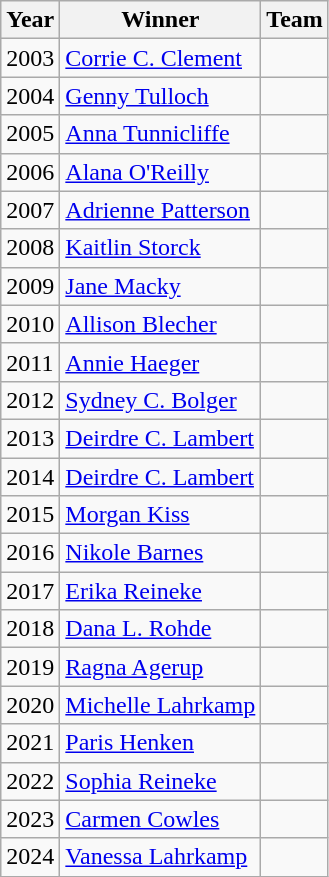<table class="wikitable">
<tr>
<th>Year</th>
<th>Winner</th>
<th>Team</th>
</tr>
<tr>
<td>2003</td>
<td><a href='#'>Corrie C. Clement</a></td>
<td></td>
</tr>
<tr>
<td>2004</td>
<td><a href='#'>Genny Tulloch</a></td>
<td></td>
</tr>
<tr>
<td>2005</td>
<td><a href='#'>Anna Tunnicliffe</a></td>
<td></td>
</tr>
<tr>
<td>2006</td>
<td><a href='#'>Alana O'Reilly</a></td>
<td></td>
</tr>
<tr>
<td>2007</td>
<td><a href='#'>Adrienne Patterson</a></td>
<td></td>
</tr>
<tr>
<td>2008</td>
<td><a href='#'>Kaitlin Storck</a></td>
<td></td>
</tr>
<tr>
<td>2009</td>
<td><a href='#'>Jane Macky</a></td>
<td></td>
</tr>
<tr>
<td>2010</td>
<td><a href='#'>Allison Blecher</a></td>
<td></td>
</tr>
<tr>
<td>2011</td>
<td><a href='#'>Annie Haeger</a></td>
<td></td>
</tr>
<tr>
<td>2012</td>
<td><a href='#'>Sydney C. Bolger</a></td>
<td></td>
</tr>
<tr>
<td>2013</td>
<td><a href='#'>Deirdre C. Lambert</a></td>
<td></td>
</tr>
<tr>
<td>2014</td>
<td><a href='#'>Deirdre C. Lambert</a></td>
<td></td>
</tr>
<tr>
<td>2015</td>
<td><a href='#'>Morgan Kiss</a></td>
<td></td>
</tr>
<tr>
<td>2016</td>
<td><a href='#'>Nikole Barnes</a></td>
<td></td>
</tr>
<tr>
<td>2017</td>
<td><a href='#'>Erika Reineke</a></td>
<td></td>
</tr>
<tr>
<td>2018</td>
<td><a href='#'>Dana L. Rohde</a></td>
<td></td>
</tr>
<tr>
<td>2019</td>
<td><a href='#'>Ragna Agerup</a></td>
<td></td>
</tr>
<tr>
<td>2020</td>
<td><a href='#'>Michelle Lahrkamp</a></td>
<td></td>
</tr>
<tr>
<td>2021</td>
<td><a href='#'>Paris Henken</a></td>
<td></td>
</tr>
<tr>
<td>2022</td>
<td><a href='#'>Sophia Reineke</a></td>
<td></td>
</tr>
<tr>
<td>2023</td>
<td><a href='#'>Carmen Cowles</a></td>
<td></td>
</tr>
<tr>
<td>2024</td>
<td><a href='#'>Vanessa Lahrkamp</a></td>
<td></td>
</tr>
</table>
